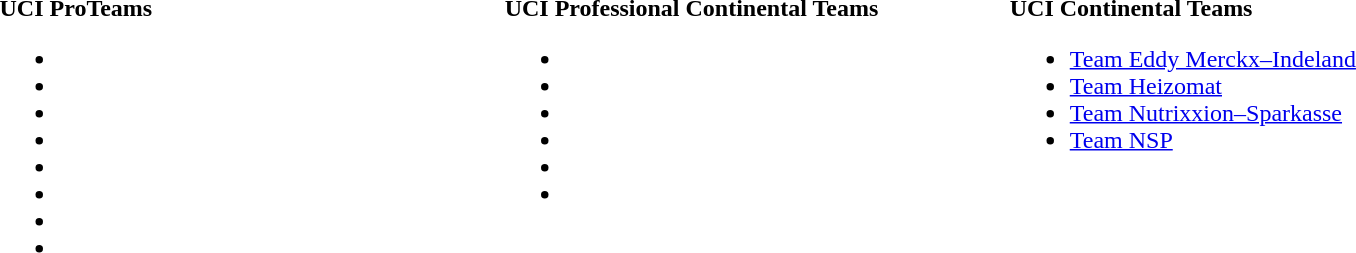<table>
<tr>
<td style="vertical-align:top; width:25%;"><strong>UCI ProTeams</strong><br><ul><li></li><li></li><li></li><li></li><li></li><li></li><li></li><li></li></ul></td>
<td style="vertical-align:top; width:25%;"><strong>UCI Professional Continental Teams</strong><br><ul><li></li><li></li><li></li><li></li><li></li><li></li></ul></td>
<td style="vertical-align:top; width:25%;"><strong>UCI Continental Teams</strong><br><ul><li><a href='#'>Team Eddy Merckx–Indeland</a></li><li><a href='#'>Team Heizomat</a></li><li><a href='#'>Team Nutrixxion–Sparkasse</a></li><li><a href='#'>Team NSP</a></li></ul></td>
</tr>
</table>
